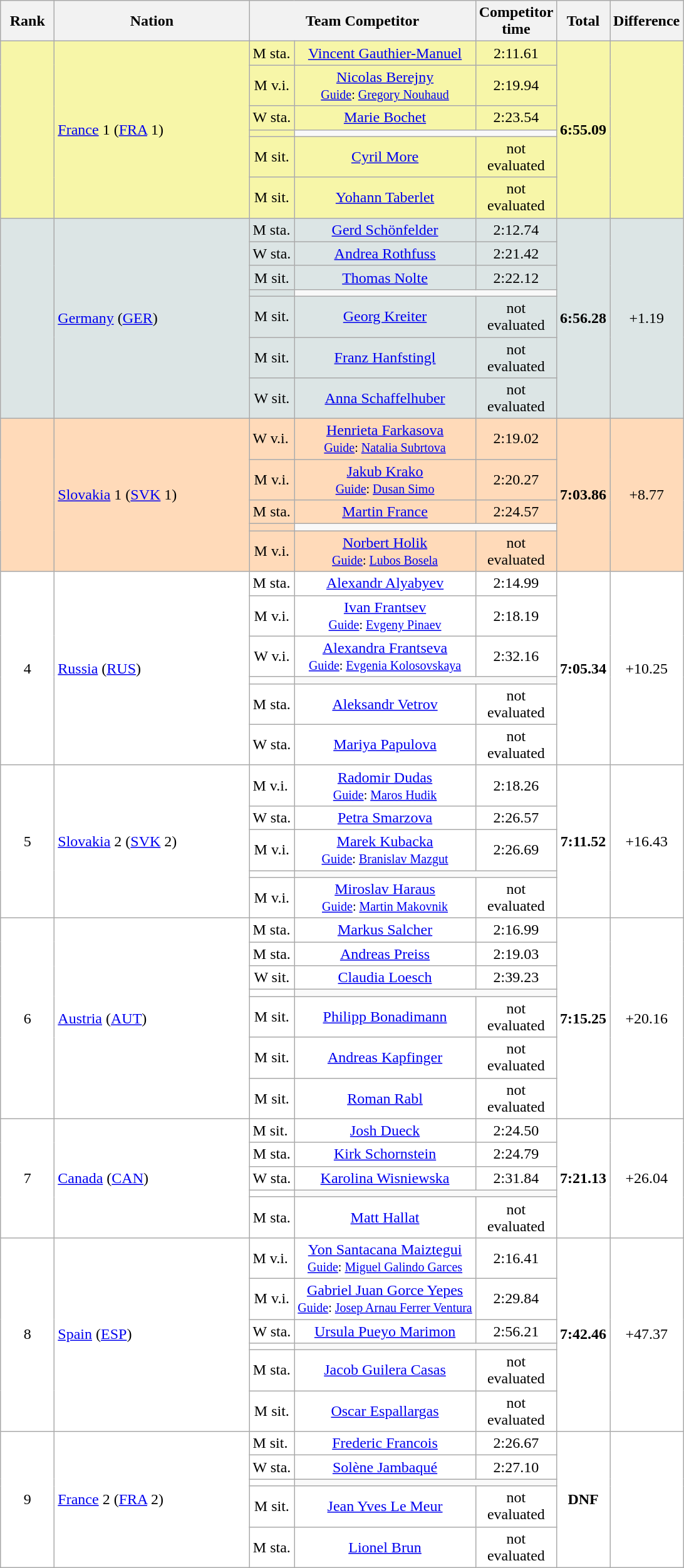<table class=wikitable>
<tr>
<th width=50>Rank</th>
<th width=200>Nation</th>
<th colspan=2>Team Competitor</th>
<th width=70>Competitor time</th>
<th width=40>Total</th>
<th width=40>Difference</th>
</tr>
<tr bgcolor="#F7F6A8">
<td rowspan="6" align="center"></td>
<td rowspan="6"> <a href='#'>France</a> 1 (<a href='#'>FRA</a> 1)</td>
<td>M sta.</td>
<td align="center"><a href='#'>Vincent Gauthier-Manuel</a></td>
<td align="center">2:11.61</td>
<td rowspan="6" align="center"><strong>6:55.09</strong></td>
<td rowspan="6" align="center"></td>
</tr>
<tr bgcolor="#F7F6A8">
<td align="center">M v.i.</td>
<td align="center"><a href='#'>Nicolas Berejny</a><br><small><a href='#'>Guide</a>: <a href='#'>Gregory Nouhaud</a></small></td>
<td align="center">2:19.94</td>
</tr>
<tr bgcolor="#F7F6A8">
<td align="center">W sta.</td>
<td align="center"><a href='#'>Marie Bochet</a></td>
<td align="center">2:23.54</td>
</tr>
<tr bgcolor="#F7F6A8">
<td></td>
</tr>
<tr bgcolor="#F7F6A8">
<td align="center">M sit.</td>
<td align="center"><a href='#'>Cyril More</a></td>
<td align="center">not evaluated</td>
</tr>
<tr bgcolor="#F7F6A8">
<td align="center">M sit.</td>
<td align="center"><a href='#'>Yohann Taberlet</a></td>
<td align="center">not evaluated</td>
</tr>
<tr bgcolor="#DCE5E5">
<td rowspan="7" align="center"></td>
<td rowspan="7"> <a href='#'>Germany</a> (<a href='#'>GER</a>)</td>
<td>M sta.</td>
<td align="center"><a href='#'>Gerd Schönfelder</a></td>
<td align="center">2:12.74</td>
<td rowspan="7" align="center"><strong>6:56.28</strong></td>
<td rowspan="7" align="center">+1.19</td>
</tr>
<tr bgcolor="#DCE5E5">
<td align="center">W sta.</td>
<td align="center"><a href='#'>Andrea Rothfuss</a></td>
<td align="center">2:21.42</td>
</tr>
<tr bgcolor="#DCE5E5">
<td align="center">M sit.</td>
<td align="center"><a href='#'>Thomas Nolte</a></td>
<td align="center">2:22.12</td>
</tr>
<tr bgcolor="#DCE5E5">
<td></td>
</tr>
<tr bgcolor="#DCE5E5">
<td align="center">M sit.</td>
<td align="center"><a href='#'>Georg Kreiter</a></td>
<td align="center">not evaluated</td>
</tr>
<tr bgcolor="#DCE5E5">
<td align="center">M sit.</td>
<td align="center"><a href='#'>Franz Hanfstingl</a></td>
<td align="center">not evaluated</td>
</tr>
<tr bgcolor="#DCE5E5">
<td align="center">W sit.</td>
<td align="center"><a href='#'>Anna Schaffelhuber</a></td>
<td align="center">not evaluated</td>
</tr>
<tr bgcolor="#FFDAB9">
<td rowspan="5" align="center"></td>
<td rowspan="5"> <a href='#'>Slovakia</a> 1 (<a href='#'>SVK</a> 1)</td>
<td>W v.i.</td>
<td align="center"><a href='#'>Henrieta Farkasova</a><br><small><a href='#'>Guide</a>: <a href='#'>Natalia Subrtova</a></small></td>
<td align="center">2:19.02</td>
<td rowspan="5" align="center"><strong>7:03.86</strong></td>
<td rowspan="5" align="center">+8.77</td>
</tr>
<tr bgcolor="#FFDAB9">
<td align="center">M v.i.</td>
<td align="center"><a href='#'>Jakub Krako</a><br><small><a href='#'>Guide</a>: <a href='#'>Dusan Simo</a></small></td>
<td align="center">2:20.27</td>
</tr>
<tr bgcolor="#FFDAB9">
<td align="center">M sta.</td>
<td align="center"><a href='#'>Martin France</a></td>
<td align="center">2:24.57</td>
</tr>
<tr bgcolor="#FFDAB9">
<td></td>
</tr>
<tr bgcolor="#FFDAB9">
<td align="center">M v.i.</td>
<td align="center"><a href='#'>Norbert Holik</a><br><small><a href='#'>Guide</a>: <a href='#'>Lubos Bosela</a></small></td>
<td align="center">not evaluated</td>
</tr>
<tr bgcolor="#FFFFFF">
<td rowspan="6" align="center">4</td>
<td rowspan="6"> <a href='#'>Russia</a> (<a href='#'>RUS</a>)</td>
<td>M sta.</td>
<td align="center"><a href='#'>Alexandr Alyabyev</a></td>
<td align="center">2:14.99</td>
<td rowspan="6" align="center"><strong>7:05.34</strong></td>
<td rowspan="6" align="center">+10.25</td>
</tr>
<tr bgcolor="#FFFFFF">
<td align="center">M v.i.</td>
<td align="center"><a href='#'>Ivan Frantsev</a><br><small><a href='#'>Guide</a>: <a href='#'>Evgeny Pinaev</a></small></td>
<td align="center">2:18.19</td>
</tr>
<tr bgcolor="#FFFFFF">
<td align="center">W v.i.</td>
<td align="center"><a href='#'>Alexandra Frantseva</a><br><small><a href='#'>Guide</a>: <a href='#'>Evgenia Kolosovskaya</a></small></td>
<td align="center">2:32.16</td>
</tr>
<tr bgcolor="#FFFFFF">
<td></td>
</tr>
<tr bgcolor="#FFFFFF">
<td align="center">M sta.</td>
<td align="center"><a href='#'>Aleksandr Vetrov</a></td>
<td align="center">not evaluated</td>
</tr>
<tr bgcolor="#FFFFFF">
<td align="center">W sta.</td>
<td align="center"><a href='#'>Mariya Papulova</a></td>
<td align="center">not evaluated</td>
</tr>
<tr bgcolor="#FFFFFF">
<td rowspan="5" align="center">5</td>
<td rowspan="5"> <a href='#'>Slovakia</a> 2 (<a href='#'>SVK</a> 2)</td>
<td>M v.i.</td>
<td align="center"><a href='#'>Radomir Dudas</a><br><small><a href='#'>Guide</a>: <a href='#'>Maros Hudik</a></small></td>
<td align="center">2:18.26</td>
<td rowspan="5" align="center"><strong>7:11.52</strong></td>
<td rowspan="5" align="center">+16.43</td>
</tr>
<tr bgcolor="#FFFFFF">
<td align="center">W sta.</td>
<td align="center"><a href='#'>Petra Smarzova</a></td>
<td align="center">2:26.57</td>
</tr>
<tr bgcolor="#FFFFFF">
<td align="center">M v.i.</td>
<td align="center"><a href='#'>Marek Kubacka</a><br><small><a href='#'>Guide</a>: <a href='#'>Branislav Mazgut</a></small></td>
<td align="center">2:26.69</td>
</tr>
<tr bgcolor="#FFFFFF">
<td></td>
</tr>
<tr bgcolor="#FFFFFF">
<td align="center">M v.i.</td>
<td align="center"><a href='#'>Miroslav Haraus</a><br><small><a href='#'>Guide</a>: <a href='#'>Martin Makovnik</a></small></td>
<td align="center">not evaluated</td>
</tr>
<tr bgcolor="#FFFFFF">
<td rowspan="7" align="center">6</td>
<td rowspan="7"> <a href='#'>Austria</a> (<a href='#'>AUT</a>)</td>
<td>M sta.</td>
<td align="center"><a href='#'>Markus Salcher</a></td>
<td align="center">2:16.99</td>
<td rowspan="7" align="center"><strong>7:15.25</strong></td>
<td rowspan="7" align="center">+20.16</td>
</tr>
<tr bgcolor="#FFFFFF">
<td align="center">M sta.</td>
<td align="center"><a href='#'>Andreas Preiss</a></td>
<td align="center">2:19.03</td>
</tr>
<tr bgcolor="#FFFFFF">
<td align="center">W sit.</td>
<td align="center"><a href='#'>Claudia Loesch</a></td>
<td align="center">2:39.23</td>
</tr>
<tr bgcolor="#FFFFFF">
<td></td>
</tr>
<tr bgcolor="#FFFFFF">
<td align="center">M sit.</td>
<td align="center"><a href='#'>Philipp Bonadimann</a></td>
<td align="center">not evaluated</td>
</tr>
<tr bgcolor="#FFFFFF">
<td align="center">M sit.</td>
<td align="center"><a href='#'>Andreas Kapfinger</a></td>
<td align="center">not evaluated</td>
</tr>
<tr bgcolor="#FFFFFF">
<td align="center">M sit.</td>
<td align="center"><a href='#'>Roman Rabl</a></td>
<td align="center">not evaluated</td>
</tr>
<tr bgcolor="#FFFFFF">
<td rowspan="5" align="center">7</td>
<td rowspan="5"> <a href='#'>Canada</a> (<a href='#'>CAN</a>)</td>
<td>M sit.</td>
<td align="center"><a href='#'>Josh Dueck</a></td>
<td align="center">2:24.50</td>
<td rowspan="5" align="center"><strong>7:21.13</strong></td>
<td rowspan="5" align="center">+26.04</td>
</tr>
<tr bgcolor="#FFFFFF">
<td align="center">M sta.</td>
<td align="center"><a href='#'>Kirk Schornstein</a></td>
<td align="center">2:24.79</td>
</tr>
<tr bgcolor="#FFFFFF">
<td align="center">W sta.</td>
<td align="center"><a href='#'>Karolina Wisniewska</a></td>
<td align="center">2:31.84</td>
</tr>
<tr bgcolor="#FFFFFF">
<td></td>
</tr>
<tr bgcolor="#FFFFFF">
<td align="center">M sta.</td>
<td align="center"><a href='#'>Matt Hallat</a></td>
<td align="center">not evaluated</td>
</tr>
<tr bgcolor="#FFFFFF">
<td rowspan="6" align="center">8</td>
<td rowspan="6"> <a href='#'>Spain</a> (<a href='#'>ESP</a>)</td>
<td>M v.i.</td>
<td align="center"><a href='#'>Yon Santacana Maiztegui</a><br><small><a href='#'>Guide</a>: <a href='#'>Miguel Galindo Garces</a></small></td>
<td align="center">2:16.41</td>
<td rowspan="6" align="center"><strong>7:42.46</strong></td>
<td rowspan="6" align="center">+47.37</td>
</tr>
<tr bgcolor="#FFFFFF">
<td align="center">M v.i.</td>
<td align="center"><a href='#'>Gabriel Juan Gorce Yepes</a><br><small><a href='#'>Guide</a>: <a href='#'>Josep Arnau Ferrer Ventura</a></small></td>
<td align="center">2:29.84</td>
</tr>
<tr bgcolor="#FFFFFF">
<td align="center">W sta.</td>
<td align="center"><a href='#'>Ursula Pueyo Marimon</a></td>
<td align="center">2:56.21</td>
</tr>
<tr bgcolor="#FFFFFF">
<td></td>
</tr>
<tr bgcolor="#FFFFFF">
<td align="center">M sta.</td>
<td align="center"><a href='#'>Jacob Guilera Casas</a></td>
<td align="center">not evaluated</td>
</tr>
<tr bgcolor="#FFFFFF">
<td align="center">M sit.</td>
<td align="center"><a href='#'>Oscar Espallargas</a></td>
<td align="center">not evaluated</td>
</tr>
<tr bgcolor="#FFFFFF">
<td rowspan="5" align="center">9</td>
<td rowspan="5"> <a href='#'>France</a> 2 (<a href='#'>FRA</a> 2)</td>
<td>M sit.</td>
<td align="center"><a href='#'>Frederic Francois</a></td>
<td align="center">2:26.67</td>
<td rowspan="5" align="center"><strong>DNF</strong></td>
<td rowspan="5" align="center"></td>
</tr>
<tr bgcolor="#FFFFFF">
<td align="center">W sta.</td>
<td align="center"><a href='#'>Solène Jambaqué</a></td>
<td align="center">2:27.10</td>
</tr>
<tr bgcolor="#FFFFFF">
<td></td>
</tr>
<tr bgcolor="#FFFFFF">
<td align="center">M sit.</td>
<td align="center"><a href='#'>Jean Yves Le Meur</a></td>
<td align="center">not evaluated</td>
</tr>
<tr bgcolor="#FFFFFF">
<td align="center">M sta.</td>
<td align="center"><a href='#'>Lionel Brun</a></td>
<td align="center">not evaluated</td>
</tr>
</table>
